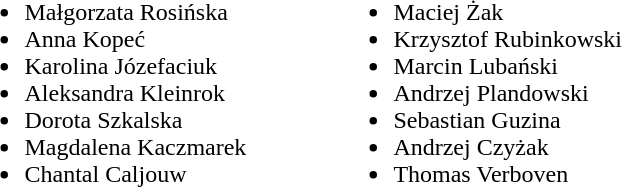<table>
<tr>
<td valign="top"><br><ul><li>Małgorzata Rosińska</li><li>Anna Kopeć</li><li>Karolina Józefaciuk</li><li>Aleksandra Kleinrok</li><li>Dorota Szkalska</li><li>Magdalena Kaczmarek</li><li>Chantal Caljouw</li></ul></td>
<td width="50"> </td>
<td valign="top"><br><ul><li>Maciej Żak</li><li>Krzysztof Rubinkowski</li><li>Marcin Lubański</li><li>Andrzej Plandowski</li><li>Sebastian Guzina</li><li>Andrzej Czyżak</li><li>Thomas Verboven</li></ul></td>
</tr>
</table>
